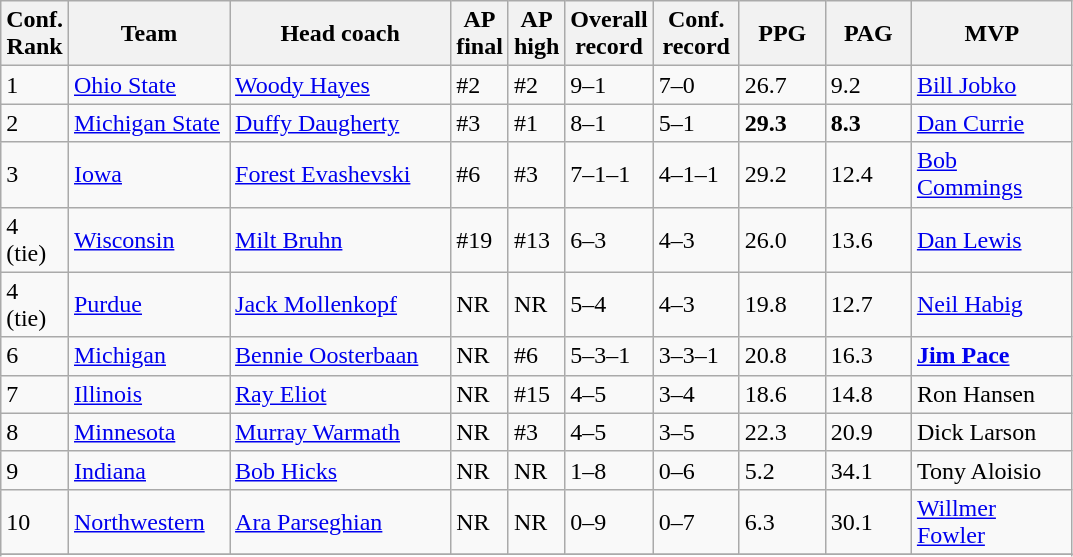<table class="sortable wikitable">
<tr>
<th width="25">Conf. Rank</th>
<th width="100">Team</th>
<th width="140">Head coach</th>
<th width="25">AP final</th>
<th width="25">AP high</th>
<th width="50">Overall record</th>
<th width="50">Conf. record</th>
<th width="50">PPG</th>
<th width="50">PAG</th>
<th width="100">MVP</th>
</tr>
<tr align="left" bgcolor="">
<td>1</td>
<td><a href='#'>Ohio State</a></td>
<td><a href='#'>Woody Hayes</a></td>
<td>#2</td>
<td>#2</td>
<td>9–1</td>
<td>7–0</td>
<td>26.7</td>
<td>9.2</td>
<td><a href='#'>Bill Jobko</a></td>
</tr>
<tr align="left" bgcolor="">
<td>2</td>
<td><a href='#'>Michigan State</a></td>
<td><a href='#'>Duffy Daugherty</a></td>
<td>#3</td>
<td>#1</td>
<td>8–1</td>
<td>5–1</td>
<td><strong>29.3</strong></td>
<td><strong>8.3</strong></td>
<td><a href='#'>Dan Currie</a></td>
</tr>
<tr align="left" bgcolor="">
<td>3</td>
<td><a href='#'>Iowa</a></td>
<td><a href='#'>Forest Evashevski</a></td>
<td>#6</td>
<td>#3</td>
<td>7–1–1</td>
<td>4–1–1</td>
<td>29.2</td>
<td>12.4</td>
<td><a href='#'>Bob Commings</a></td>
</tr>
<tr align="left" bgcolor="">
<td>4 (tie)</td>
<td><a href='#'>Wisconsin</a></td>
<td><a href='#'>Milt Bruhn</a></td>
<td>#19</td>
<td>#13</td>
<td>6–3</td>
<td>4–3</td>
<td>26.0</td>
<td>13.6</td>
<td><a href='#'>Dan Lewis</a></td>
</tr>
<tr align="left" bgcolor="">
<td>4 (tie)</td>
<td><a href='#'>Purdue</a></td>
<td><a href='#'>Jack Mollenkopf</a></td>
<td>NR</td>
<td>NR</td>
<td>5–4</td>
<td>4–3</td>
<td>19.8</td>
<td>12.7</td>
<td><a href='#'>Neil Habig</a></td>
</tr>
<tr align="left" bgcolor="">
<td>6</td>
<td><a href='#'>Michigan</a></td>
<td><a href='#'>Bennie Oosterbaan</a></td>
<td>NR</td>
<td>#6</td>
<td>5–3–1</td>
<td>3–3–1</td>
<td>20.8</td>
<td>16.3</td>
<td><strong><a href='#'>Jim Pace</a></strong></td>
</tr>
<tr align="left" bgcolor="">
<td>7</td>
<td><a href='#'>Illinois</a></td>
<td><a href='#'>Ray Eliot</a></td>
<td>NR</td>
<td>#15</td>
<td>4–5</td>
<td>3–4</td>
<td>18.6</td>
<td>14.8</td>
<td>Ron Hansen</td>
</tr>
<tr align="left" bgcolor="">
<td>8</td>
<td><a href='#'>Minnesota</a></td>
<td><a href='#'>Murray Warmath</a></td>
<td>NR</td>
<td>#3</td>
<td>4–5</td>
<td>3–5</td>
<td>22.3</td>
<td>20.9</td>
<td>Dick Larson</td>
</tr>
<tr align="left" bgcolor="">
<td>9</td>
<td><a href='#'>Indiana</a></td>
<td><a href='#'>Bob Hicks</a></td>
<td>NR</td>
<td>NR</td>
<td>1–8</td>
<td>0–6</td>
<td>5.2</td>
<td>34.1</td>
<td>Tony Aloisio</td>
</tr>
<tr align="left" bgcolor="">
<td>10</td>
<td><a href='#'>Northwestern</a></td>
<td><a href='#'>Ara Parseghian</a></td>
<td>NR</td>
<td>NR</td>
<td>0–9</td>
<td>0–7</td>
<td>6.3</td>
<td>30.1</td>
<td><a href='#'>Willmer Fowler</a></td>
</tr>
<tr align="left" bgcolor="">
</tr>
<tr>
</tr>
</table>
